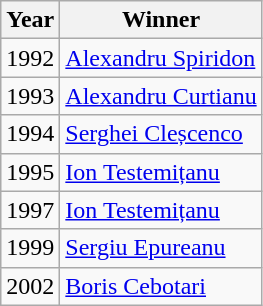<table class="wikitable">
<tr>
<th>Year</th>
<th>Winner</th>
</tr>
<tr>
<td>1992</td>
<td> <a href='#'>Alexandru Spiridon</a></td>
</tr>
<tr>
<td>1993</td>
<td> <a href='#'>Alexandru Curtianu</a></td>
</tr>
<tr>
<td>1994</td>
<td> <a href='#'>Serghei Cleșcenco</a></td>
</tr>
<tr>
<td>1995</td>
<td> <a href='#'>Ion Testemițanu</a></td>
</tr>
<tr>
<td>1997</td>
<td> <a href='#'>Ion Testemițanu</a></td>
</tr>
<tr>
<td>1999</td>
<td> <a href='#'>Sergiu Epureanu</a></td>
</tr>
<tr>
<td>2002</td>
<td> <a href='#'>Boris Cebotari</a></td>
</tr>
</table>
